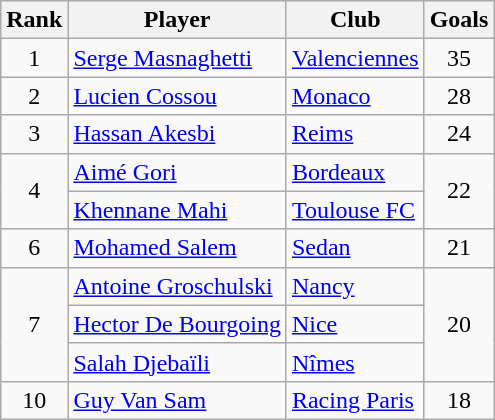<table class="wikitable" style="text-align:center">
<tr>
<th>Rank</th>
<th>Player</th>
<th>Club</th>
<th>Goals</th>
</tr>
<tr>
<td>1</td>
<td align="left"> <a href='#'>Serge Masnaghetti</a></td>
<td align="left"><a href='#'>Valenciennes</a></td>
<td>35</td>
</tr>
<tr>
<td>2</td>
<td align="left"> <a href='#'>Lucien Cossou</a></td>
<td align="left"><a href='#'>Monaco</a></td>
<td>28</td>
</tr>
<tr>
<td>3</td>
<td align="left"> <a href='#'>Hassan Akesbi</a></td>
<td align="left"><a href='#'>Reims</a></td>
<td>24</td>
</tr>
<tr>
<td rowspan="2">4</td>
<td align="left"> <a href='#'>Aimé Gori</a></td>
<td align="left"><a href='#'>Bordeaux</a></td>
<td rowspan="2">22</td>
</tr>
<tr>
<td align="left"> <a href='#'>Khennane Mahi</a></td>
<td align="left"><a href='#'>Toulouse FC</a></td>
</tr>
<tr>
<td>6</td>
<td align="left"> <a href='#'>Mohamed Salem</a></td>
<td align="left"><a href='#'>Sedan</a></td>
<td>21</td>
</tr>
<tr>
<td rowspan="3">7</td>
<td align="left">  <a href='#'>Antoine Groschulski</a></td>
<td align="left"><a href='#'>Nancy</a></td>
<td rowspan="3">20</td>
</tr>
<tr>
<td align="left">  <a href='#'>Hector De Bourgoing</a></td>
<td align="left"><a href='#'>Nice</a></td>
</tr>
<tr>
<td align="left"> <a href='#'>Salah Djebaïli</a></td>
<td align="left"><a href='#'>Nîmes</a></td>
</tr>
<tr>
<td>10</td>
<td align="left"> <a href='#'>Guy Van Sam</a></td>
<td align="left"><a href='#'>Racing Paris</a></td>
<td>18</td>
</tr>
</table>
